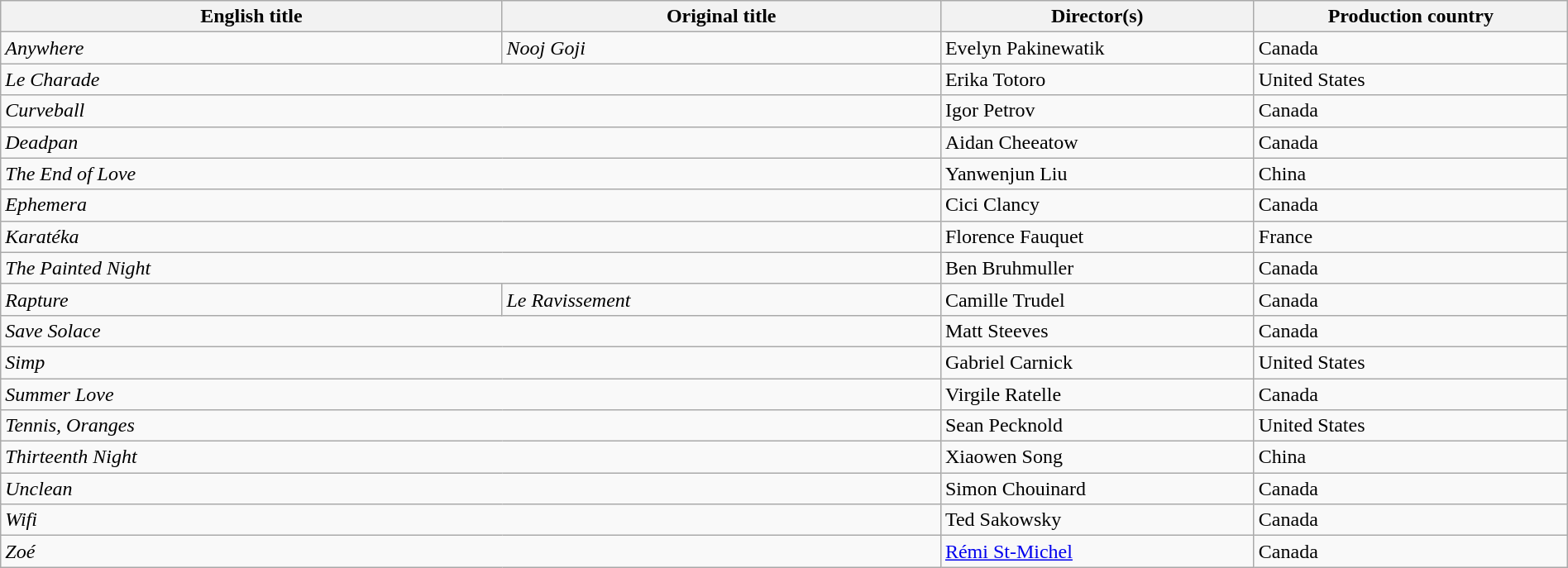<table class="wikitable" width=100%>
<tr>
<th scope="col" width="32%">English title</th>
<th scope="col" width="28%">Original title</th>
<th scope="col" width="20%">Director(s)</th>
<th scope="col" width="20%">Production country</th>
</tr>
<tr>
<td><em>Anywhere</em></td>
<td><em>Nooj Goji</em></td>
<td>Evelyn Pakinewatik</td>
<td>Canada</td>
</tr>
<tr>
<td colspan=2><em>Le Charade</em></td>
<td>Erika Totoro</td>
<td>United States</td>
</tr>
<tr>
<td colspan=2><em>Curveball</em></td>
<td>Igor Petrov</td>
<td>Canada</td>
</tr>
<tr>
<td colspan=2><em>Deadpan</em></td>
<td>Aidan Cheeatow</td>
<td>Canada</td>
</tr>
<tr>
<td colspan=2><em>The End of Love</em></td>
<td>Yanwenjun Liu</td>
<td>China</td>
</tr>
<tr>
<td colspan=2><em>Ephemera</em></td>
<td>Cici Clancy</td>
<td>Canada</td>
</tr>
<tr>
<td colspan=2><em>Karatéka</em></td>
<td>Florence Fauquet</td>
<td>France</td>
</tr>
<tr>
<td colspan=2><em>The Painted Night</em></td>
<td>Ben Bruhmuller</td>
<td>Canada</td>
</tr>
<tr>
<td><em>Rapture</em></td>
<td><em>Le Ravissement</em></td>
<td>Camille Trudel</td>
<td>Canada</td>
</tr>
<tr>
<td colspan=2><em>Save Solace</em></td>
<td>Matt Steeves</td>
<td>Canada</td>
</tr>
<tr>
<td colspan=2><em>Simp</em></td>
<td>Gabriel Carnick</td>
<td>United States</td>
</tr>
<tr>
<td colspan=2><em>Summer Love</em></td>
<td>Virgile Ratelle</td>
<td>Canada</td>
</tr>
<tr>
<td colspan=2><em>Tennis, Oranges</em></td>
<td>Sean Pecknold</td>
<td>United States</td>
</tr>
<tr>
<td colspan=2><em>Thirteenth Night</em></td>
<td>Xiaowen Song</td>
<td>China</td>
</tr>
<tr>
<td colspan=2><em>Unclean</em></td>
<td>Simon Chouinard</td>
<td>Canada</td>
</tr>
<tr>
<td colspan=2><em>Wifi</em></td>
<td>Ted Sakowsky</td>
<td>Canada</td>
</tr>
<tr>
<td colspan=2><em>Zoé</em></td>
<td><a href='#'>Rémi St-Michel</a></td>
<td>Canada</td>
</tr>
</table>
